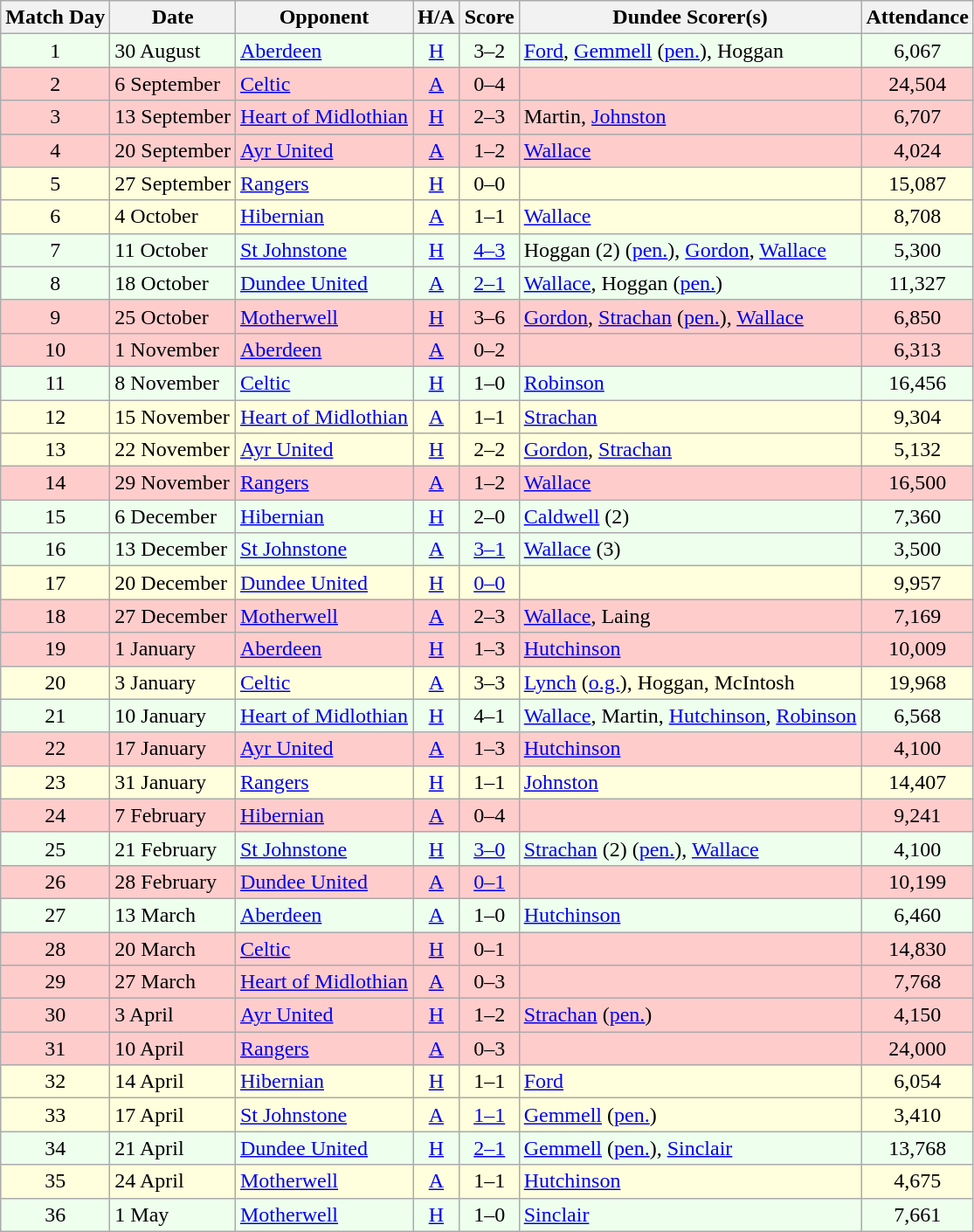<table class="wikitable" style="text-align:center">
<tr>
<th>Match Day</th>
<th>Date</th>
<th>Opponent</th>
<th>H/A</th>
<th>Score</th>
<th>Dundee Scorer(s)</th>
<th>Attendance</th>
</tr>
<tr bgcolor="#EEFFEE">
<td>1</td>
<td align="left">30 August</td>
<td align="left"><a href='#'>Aberdeen</a></td>
<td><a href='#'>H</a></td>
<td>3–2</td>
<td align="left"><a href='#'>Ford</a>, <a href='#'>Gemmell</a> (<a href='#'>pen.</a>), Hoggan</td>
<td>6,067</td>
</tr>
<tr bgcolor="#FFCCCC">
<td>2</td>
<td align="left">6 September</td>
<td align="left"><a href='#'>Celtic</a></td>
<td><a href='#'>A</a></td>
<td>0–4</td>
<td align="left"></td>
<td>24,504</td>
</tr>
<tr bgcolor="#FFCCCC">
<td>3</td>
<td align="left">13 September</td>
<td align="left"><a href='#'>Heart of Midlothian</a></td>
<td><a href='#'>H</a></td>
<td>2–3</td>
<td align="left">Martin, <a href='#'>Johnston</a></td>
<td>6,707</td>
</tr>
<tr bgcolor="#FFCCCC">
<td>4</td>
<td align="left">20 September</td>
<td align="left"><a href='#'>Ayr United</a></td>
<td><a href='#'>A</a></td>
<td>1–2</td>
<td align="left"><a href='#'>Wallace</a></td>
<td>4,024</td>
</tr>
<tr bgcolor="#FFFFDD">
<td>5</td>
<td align="left">27 September</td>
<td align="left"><a href='#'>Rangers</a></td>
<td><a href='#'>H</a></td>
<td>0–0</td>
<td align="left"></td>
<td>15,087</td>
</tr>
<tr bgcolor="#FFFFDD">
<td>6</td>
<td align="left">4 October</td>
<td align="left"><a href='#'>Hibernian</a></td>
<td><a href='#'>A</a></td>
<td>1–1</td>
<td align="left"><a href='#'>Wallace</a></td>
<td>8,708</td>
</tr>
<tr bgcolor="#EEFFEE">
<td>7</td>
<td align="left">11 October</td>
<td align="left"><a href='#'>St Johnstone</a></td>
<td><a href='#'>H</a></td>
<td><a href='#'>4–3</a></td>
<td align="left">Hoggan (2) (<a href='#'>pen.</a>), <a href='#'>Gordon</a>, <a href='#'>Wallace</a></td>
<td>5,300</td>
</tr>
<tr bgcolor="#EEFFEE">
<td>8</td>
<td align="left">18 October</td>
<td align="left"><a href='#'>Dundee United</a></td>
<td><a href='#'>A</a></td>
<td><a href='#'>2–1</a></td>
<td align="left"><a href='#'>Wallace</a>, Hoggan (<a href='#'>pen.</a>)</td>
<td>11,327</td>
</tr>
<tr bgcolor="#FFCCCC">
<td>9</td>
<td align="left">25 October</td>
<td align="left"><a href='#'>Motherwell</a></td>
<td><a href='#'>H</a></td>
<td>3–6</td>
<td align="left"><a href='#'>Gordon</a>, <a href='#'>Strachan</a> (<a href='#'>pen.</a>), <a href='#'>Wallace</a></td>
<td>6,850</td>
</tr>
<tr bgcolor="#FFCCCC">
<td>10</td>
<td align="left">1 November</td>
<td align="left"><a href='#'>Aberdeen</a></td>
<td><a href='#'>A</a></td>
<td>0–2</td>
<td align="left"></td>
<td>6,313</td>
</tr>
<tr bgcolor="#EEFFEE">
<td>11</td>
<td align="left">8 November</td>
<td align="left"><a href='#'>Celtic</a></td>
<td><a href='#'>H</a></td>
<td>1–0</td>
<td align="left"><a href='#'>Robinson</a></td>
<td>16,456</td>
</tr>
<tr bgcolor="#FFFFDD">
<td>12</td>
<td align="left">15 November</td>
<td align="left"><a href='#'>Heart of Midlothian</a></td>
<td><a href='#'>A</a></td>
<td>1–1</td>
<td align="left"><a href='#'>Strachan</a></td>
<td>9,304</td>
</tr>
<tr bgcolor="#FFFFDD">
<td>13</td>
<td align="left">22 November</td>
<td align="left"><a href='#'>Ayr United</a></td>
<td><a href='#'>H</a></td>
<td>2–2</td>
<td align="left"><a href='#'>Gordon</a>, <a href='#'>Strachan</a></td>
<td>5,132</td>
</tr>
<tr bgcolor="#FFCCCC">
<td>14</td>
<td align="left">29 November</td>
<td align="left"><a href='#'>Rangers</a></td>
<td><a href='#'>A</a></td>
<td>1–2</td>
<td align="left"><a href='#'>Wallace</a></td>
<td>16,500</td>
</tr>
<tr bgcolor="#EEFFEE">
<td>15</td>
<td align="left">6 December</td>
<td align="left"><a href='#'>Hibernian</a></td>
<td><a href='#'>H</a></td>
<td>2–0</td>
<td align="left"><a href='#'>Caldwell</a> (2)</td>
<td>7,360</td>
</tr>
<tr bgcolor="#EEFFEE">
<td>16</td>
<td align="left">13 December</td>
<td align="left"><a href='#'>St Johnstone</a></td>
<td><a href='#'>A</a></td>
<td><a href='#'>3–1</a></td>
<td align="left"><a href='#'>Wallace</a> (3)</td>
<td>3,500</td>
</tr>
<tr bgcolor="#FFFFDD">
<td>17</td>
<td align="left">20 December</td>
<td align="left"><a href='#'>Dundee United</a></td>
<td><a href='#'>H</a></td>
<td><a href='#'>0–0</a></td>
<td align="left"></td>
<td>9,957</td>
</tr>
<tr bgcolor="#FFCCCC">
<td>18</td>
<td align="left">27 December</td>
<td align="left"><a href='#'>Motherwell</a></td>
<td><a href='#'>A</a></td>
<td>2–3</td>
<td align="left"><a href='#'>Wallace</a>, Laing</td>
<td>7,169</td>
</tr>
<tr bgcolor="#FFCCCC">
<td>19</td>
<td align="left">1 January</td>
<td align="left"><a href='#'>Aberdeen</a></td>
<td><a href='#'>H</a></td>
<td>1–3</td>
<td align="left"><a href='#'>Hutchinson</a></td>
<td>10,009</td>
</tr>
<tr bgcolor="#FFFFDD">
<td>20</td>
<td align="left">3 January</td>
<td align="left"><a href='#'>Celtic</a></td>
<td><a href='#'>A</a></td>
<td>3–3</td>
<td align="left"><a href='#'>Lynch</a> (<a href='#'>o.g.</a>), Hoggan, McIntosh</td>
<td>19,968</td>
</tr>
<tr bgcolor="#EEFFEE">
<td>21</td>
<td align="left">10 January</td>
<td align="left"><a href='#'>Heart of Midlothian</a></td>
<td><a href='#'>H</a></td>
<td>4–1</td>
<td align="left"><a href='#'>Wallace</a>, Martin, <a href='#'>Hutchinson</a>, <a href='#'>Robinson</a></td>
<td>6,568</td>
</tr>
<tr bgcolor="#FFCCCC">
<td>22</td>
<td align="left">17 January</td>
<td align="left"><a href='#'>Ayr United</a></td>
<td><a href='#'>A</a></td>
<td>1–3</td>
<td align="left"><a href='#'>Hutchinson</a></td>
<td>4,100</td>
</tr>
<tr bgcolor="#FFFFDD">
<td>23</td>
<td align="left">31 January</td>
<td align="left"><a href='#'>Rangers</a></td>
<td><a href='#'>H</a></td>
<td>1–1</td>
<td align="left"><a href='#'>Johnston</a></td>
<td>14,407</td>
</tr>
<tr bgcolor="#FFCCCC">
<td>24</td>
<td align="left">7 February</td>
<td align="left"><a href='#'>Hibernian</a></td>
<td><a href='#'>A</a></td>
<td>0–4</td>
<td align="left"></td>
<td>9,241</td>
</tr>
<tr bgcolor="#EEFFEE">
<td>25</td>
<td align="left">21 February</td>
<td align="left"><a href='#'>St Johnstone</a></td>
<td><a href='#'>H</a></td>
<td><a href='#'>3–0</a></td>
<td align="left"><a href='#'>Strachan</a> (2) (<a href='#'>pen.</a>), <a href='#'>Wallace</a></td>
<td>4,100</td>
</tr>
<tr bgcolor="#FFCCCC">
<td>26</td>
<td align="left">28 February</td>
<td align="left"><a href='#'>Dundee United</a></td>
<td><a href='#'>A</a></td>
<td><a href='#'>0–1</a></td>
<td align="left"></td>
<td>10,199</td>
</tr>
<tr bgcolor="#EEFFEE">
<td>27</td>
<td align="left">13 March</td>
<td align="left"><a href='#'>Aberdeen</a></td>
<td><a href='#'>A</a></td>
<td>1–0</td>
<td align="left"><a href='#'>Hutchinson</a></td>
<td>6,460</td>
</tr>
<tr bgcolor="#FFCCCC">
<td>28</td>
<td align="left">20 March</td>
<td align="left"><a href='#'>Celtic</a></td>
<td><a href='#'>H</a></td>
<td>0–1</td>
<td align="left"></td>
<td>14,830</td>
</tr>
<tr bgcolor="#FFCCCC">
<td>29</td>
<td align="left">27 March</td>
<td align="left"><a href='#'>Heart of Midlothian</a></td>
<td><a href='#'>A</a></td>
<td>0–3</td>
<td align="left"></td>
<td>7,768</td>
</tr>
<tr bgcolor="#FFCCCC">
<td>30</td>
<td align="left">3 April</td>
<td align="left"><a href='#'>Ayr United</a></td>
<td><a href='#'>H</a></td>
<td>1–2</td>
<td align="left"><a href='#'>Strachan</a> (<a href='#'>pen.</a>)</td>
<td>4,150</td>
</tr>
<tr bgcolor="#FFCCCC">
<td>31</td>
<td align="left">10 April</td>
<td align="left"><a href='#'>Rangers</a></td>
<td><a href='#'>A</a></td>
<td>0–3</td>
<td align="left"></td>
<td>24,000</td>
</tr>
<tr bgcolor="#FFFFDD">
<td>32</td>
<td align="left">14 April</td>
<td align="left"><a href='#'>Hibernian</a></td>
<td><a href='#'>H</a></td>
<td>1–1</td>
<td align="left"><a href='#'>Ford</a></td>
<td>6,054</td>
</tr>
<tr bgcolor="#FFFFDD">
<td>33</td>
<td align="left">17 April</td>
<td align="left"><a href='#'>St Johnstone</a></td>
<td><a href='#'>A</a></td>
<td><a href='#'>1–1</a></td>
<td align="left"><a href='#'>Gemmell</a> (<a href='#'>pen.</a>)</td>
<td>3,410</td>
</tr>
<tr bgcolor="#EEFFEE">
<td>34</td>
<td align="left">21 April</td>
<td align="left"><a href='#'>Dundee United</a></td>
<td><a href='#'>H</a></td>
<td><a href='#'>2–1</a></td>
<td align="left"><a href='#'>Gemmell</a> (<a href='#'>pen.</a>), <a href='#'>Sinclair</a></td>
<td>13,768</td>
</tr>
<tr bgcolor="#FFFFDD">
<td>35</td>
<td align="left">24 April</td>
<td align="left"><a href='#'>Motherwell</a></td>
<td><a href='#'>A</a></td>
<td>1–1</td>
<td align="left"><a href='#'>Hutchinson</a></td>
<td>4,675</td>
</tr>
<tr bgcolor="#EEFFEE">
<td>36</td>
<td align="left">1 May</td>
<td align="left"><a href='#'>Motherwell</a></td>
<td><a href='#'>H</a></td>
<td>1–0</td>
<td align="left"><a href='#'>Sinclair</a></td>
<td>7,661</td>
</tr>
</table>
